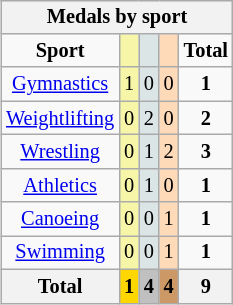<table class=wikitable style="font-size:85%; float:right">
<tr bgcolor=efefef>
<th colspan=7>Medals by sport</th>
</tr>
<tr align=center>
<td><strong>Sport</strong></td>
<td bgcolor=f7f6a8></td>
<td bgcolor=dce5e5></td>
<td bgcolor=ffdab9></td>
<td><strong>Total</strong></td>
</tr>
<tr align=center>
<td><a href='#'>Gymnastics</a></td>
<td style="background:#F7F6A8;">1</td>
<td style="background:#DCE5E5;">0</td>
<td style="background:#FFDAB9;">0</td>
<td><strong>1</strong></td>
</tr>
<tr align=center>
<td><a href='#'>Weightlifting</a></td>
<td style="background:#F7F6A8;">0</td>
<td style="background:#DCE5E5;">2</td>
<td style="background:#FFDAB9;">0</td>
<td><strong>2</strong></td>
</tr>
<tr align=center>
<td><a href='#'>Wrestling</a></td>
<td style="background:#F7F6A8;">0</td>
<td style="background:#DCE5E5;">1</td>
<td style="background:#FFDAB9;">2</td>
<td><strong>3</strong></td>
</tr>
<tr align=center>
<td><a href='#'>Athletics</a></td>
<td style="background:#F7F6A8;">0</td>
<td style="background:#DCE5E5;">1</td>
<td style="background:#FFDAB9;">0</td>
<td><strong>1</strong></td>
</tr>
<tr align=center>
<td><a href='#'>Canoeing</a></td>
<td style="background:#F7F6A8;">0</td>
<td style="background:#DCE5E5;">0</td>
<td style="background:#FFDAB9;">1</td>
<td><strong>1</strong></td>
</tr>
<tr align=center>
<td><a href='#'>Swimming</a></td>
<td style="background:#F7F6A8;">0</td>
<td style="background:#DCE5E5;">0</td>
<td style="background:#FFDAB9;">1</td>
<td><strong>1</strong></td>
</tr>
<tr align=center>
<th>Total</th>
<th style="background:gold">1</th>
<th style="background:silver">4</th>
<th style="background:#c96">4</th>
<th>9</th>
</tr>
</table>
